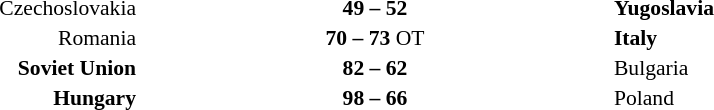<table width=75% cellspacing=1>
<tr>
<th width=25%></th>
<th width=25%></th>
<th width=25%></th>
</tr>
<tr style=font-size:90%>
<td align=right>Czechoslovakia</td>
<td align=center><strong>49 – 52</strong></td>
<td><strong>Yugoslavia</strong></td>
</tr>
<tr style=font-size:90%>
<td align=right>Romania</td>
<td align=center><strong>70 – 73</strong> OT</td>
<td><strong>Italy</strong></td>
</tr>
<tr style=font-size:90%>
<td align=right><strong>Soviet Union</strong></td>
<td align=center><strong>82 – 62</strong></td>
<td>Bulgaria</td>
</tr>
<tr style=font-size:90%>
<td align=right><strong>Hungary</strong></td>
<td align=center><strong>98 – 66</strong></td>
<td>Poland</td>
</tr>
</table>
